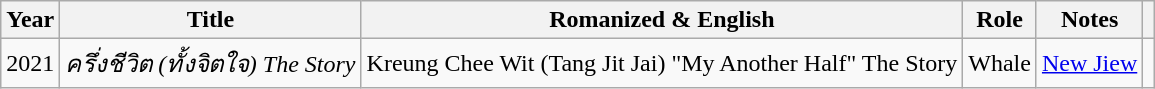<table class="wikitable sortable plainrowheaders">
<tr>
<th scope="col">Year</th>
<th scope="col">Title</th>
<th scope="col">Romanized & English</th>
<th scope="col">Role</th>
<th scope="col" class="unsortable">Notes</th>
<th scope="col" class="unsortable"></th>
</tr>
<tr>
<td>2021</td>
<td><em>ครึ่งชีวิต (ทั้งจิตใจ) The Story</em></td>
<td>Kreung Chee Wit (Tang Jit Jai) "My Another Half" The Story</td>
<td>Whale</td>
<td><a href='#'>New Jiew</a></td>
<td></td>
</tr>
</table>
